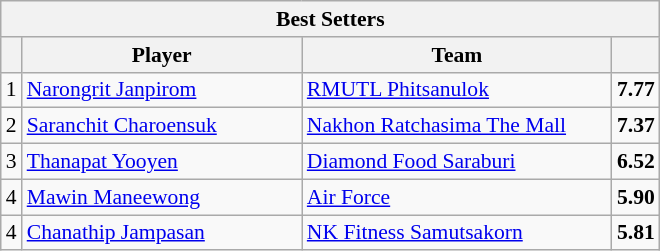<table class="wikitable sortable" style=font-size:90%>
<tr>
<th colspan=4>Best Setters</th>
</tr>
<tr>
<th></th>
<th width=180>Player</th>
<th width=200>Team</th>
<th width=20></th>
</tr>
<tr>
<td align=center>1</td>
<td> <a href='#'>Narongrit Janpirom</a></td>
<td><a href='#'>RMUTL Phitsanulok</a></td>
<td align=center><strong>7.77</strong></td>
</tr>
<tr>
<td align=center>2</td>
<td> <a href='#'>Saranchit Charoensuk</a></td>
<td><a href='#'>Nakhon Ratchasima The Mall</a></td>
<td align=center><strong>7.37</strong></td>
</tr>
<tr>
<td align=center>3</td>
<td> <a href='#'>Thanapat Yooyen</a></td>
<td><a href='#'>Diamond Food Saraburi</a></td>
<td align=center><strong>6.52</strong></td>
</tr>
<tr>
<td align=center>4</td>
<td> <a href='#'>Mawin Maneewong</a></td>
<td><a href='#'>Air Force</a></td>
<td align=center><strong>5.90</strong></td>
</tr>
<tr>
<td align=center>4</td>
<td> <a href='#'>Chanathip Jampasan</a></td>
<td><a href='#'>NK Fitness Samutsakorn</a></td>
<td align=center><strong>5.81</strong></td>
</tr>
</table>
